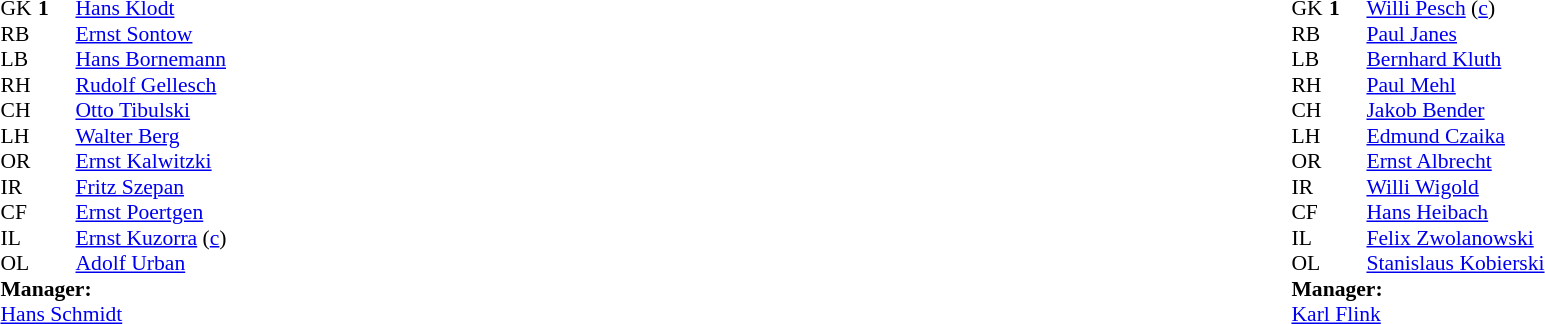<table width="100%">
<tr>
<td valign="top" width="40%"><br><table style="font-size:90%" cellspacing="0" cellpadding="0">
<tr>
<th width=25></th>
<th width=25></th>
</tr>
<tr>
<td>GK</td>
<td><strong>1</strong></td>
<td> <a href='#'>Hans Klodt</a></td>
</tr>
<tr>
<td>RB</td>
<td></td>
<td> <a href='#'>Ernst Sontow</a></td>
</tr>
<tr>
<td>LB</td>
<td></td>
<td> <a href='#'>Hans Bornemann</a></td>
</tr>
<tr>
<td>RH</td>
<td></td>
<td> <a href='#'>Rudolf Gellesch</a></td>
</tr>
<tr>
<td>CH</td>
<td></td>
<td> <a href='#'>Otto Tibulski</a></td>
</tr>
<tr>
<td>LH</td>
<td></td>
<td> <a href='#'>Walter Berg</a></td>
</tr>
<tr>
<td>OR</td>
<td></td>
<td> <a href='#'>Ernst Kalwitzki</a></td>
</tr>
<tr>
<td>IR</td>
<td></td>
<td> <a href='#'>Fritz Szepan</a></td>
</tr>
<tr>
<td>CF</td>
<td></td>
<td> <a href='#'>Ernst Poertgen</a></td>
</tr>
<tr>
<td>IL</td>
<td></td>
<td> <a href='#'>Ernst Kuzorra</a> (<a href='#'>c</a>)</td>
</tr>
<tr>
<td>OL</td>
<td></td>
<td> <a href='#'>Adolf Urban</a></td>
</tr>
<tr>
<td colspan=3><strong>Manager:</strong></td>
</tr>
<tr>
<td colspan=3> <a href='#'>Hans Schmidt</a></td>
</tr>
</table>
</td>
<td valign="top"></td>
<td valign="top" width="50%"><br><table style="font-size:90%; margin:auto" cellspacing="0" cellpadding="0">
<tr>
<th width=25></th>
<th width=25></th>
</tr>
<tr>
<td>GK</td>
<td><strong>1</strong></td>
<td> <a href='#'>Willi Pesch</a> (<a href='#'>c</a>)</td>
</tr>
<tr>
<td>RB</td>
<td></td>
<td> <a href='#'>Paul Janes</a></td>
</tr>
<tr>
<td>LB</td>
<td></td>
<td> <a href='#'>Bernhard Kluth</a></td>
</tr>
<tr>
<td>RH</td>
<td></td>
<td> <a href='#'>Paul Mehl</a></td>
</tr>
<tr>
<td>CH</td>
<td></td>
<td> <a href='#'>Jakob Bender</a></td>
</tr>
<tr>
<td>LH</td>
<td></td>
<td> <a href='#'>Edmund Czaika</a></td>
</tr>
<tr>
<td>OR</td>
<td></td>
<td> <a href='#'>Ernst Albrecht</a></td>
</tr>
<tr>
<td>IR</td>
<td></td>
<td> <a href='#'>Willi Wigold</a></td>
</tr>
<tr>
<td>CF</td>
<td></td>
<td> <a href='#'>Hans Heibach</a></td>
</tr>
<tr>
<td>IL</td>
<td></td>
<td> <a href='#'>Felix Zwolanowski</a></td>
</tr>
<tr>
<td>OL</td>
<td></td>
<td> <a href='#'>Stanislaus Kobierski</a></td>
</tr>
<tr>
<td colspan=3><strong>Manager:</strong></td>
</tr>
<tr>
<td colspan=3> <a href='#'>Karl Flink</a></td>
</tr>
</table>
</td>
</tr>
</table>
